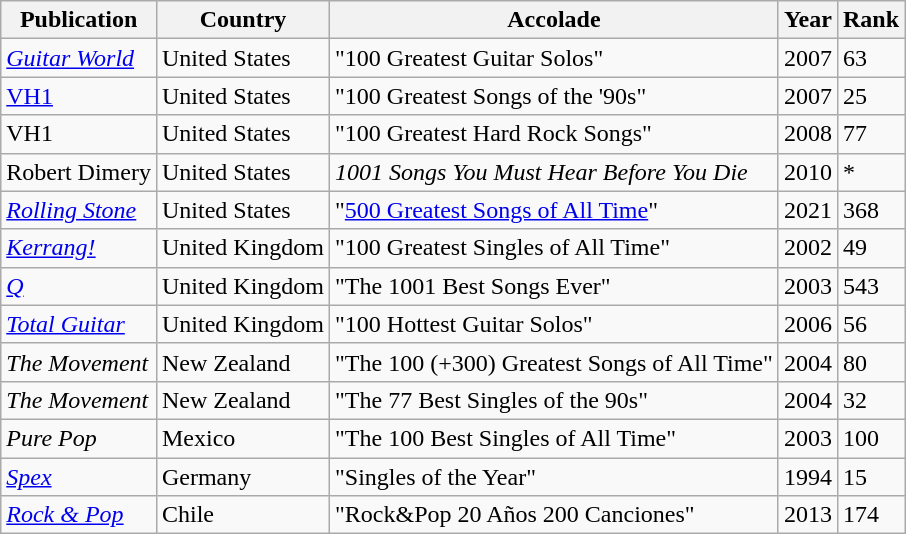<table class="wikitable">
<tr>
<th>Publication</th>
<th>Country</th>
<th>Accolade</th>
<th>Year</th>
<th>Rank</th>
</tr>
<tr>
<td><em><a href='#'>Guitar World</a></em></td>
<td>United States</td>
<td>"100 Greatest Guitar Solos"</td>
<td>2007</td>
<td>63</td>
</tr>
<tr>
<td><a href='#'>VH1</a></td>
<td>United States</td>
<td>"100 Greatest Songs of the '90s"</td>
<td>2007</td>
<td>25</td>
</tr>
<tr>
<td>VH1</td>
<td>United States</td>
<td>"100 Greatest Hard Rock Songs"</td>
<td>2008</td>
<td>77</td>
</tr>
<tr>
<td>Robert Dimery</td>
<td>United States</td>
<td><em>1001 Songs You Must Hear Before You Die</em></td>
<td>2010</td>
<td>*</td>
</tr>
<tr>
<td><em><a href='#'>Rolling Stone</a></em></td>
<td>United States</td>
<td>"<a href='#'>500 Greatest Songs of All Time</a>"</td>
<td>2021</td>
<td>368</td>
</tr>
<tr>
<td><em><a href='#'>Kerrang!</a></em></td>
<td>United Kingdom</td>
<td>"100 Greatest Singles of All Time"</td>
<td>2002</td>
<td>49</td>
</tr>
<tr>
<td><em><a href='#'>Q</a></em></td>
<td>United Kingdom</td>
<td>"The 1001 Best Songs Ever"</td>
<td>2003</td>
<td>543</td>
</tr>
<tr>
<td><em><a href='#'>Total Guitar</a></em></td>
<td>United Kingdom</td>
<td>"100 Hottest Guitar Solos"</td>
<td>2006</td>
<td>56</td>
</tr>
<tr>
<td><em>The Movement</em></td>
<td>New Zealand</td>
<td>"The 100 (+300) Greatest Songs of All Time"</td>
<td>2004</td>
<td>80</td>
</tr>
<tr>
<td><em>The Movement</em></td>
<td>New Zealand</td>
<td>"The 77 Best Singles of the 90s"</td>
<td>2004</td>
<td>32</td>
</tr>
<tr>
<td><em>Pure Pop</em></td>
<td>Mexico</td>
<td>"The 100 Best Singles of All Time"</td>
<td>2003</td>
<td>100</td>
</tr>
<tr>
<td><em><a href='#'>Spex</a></em></td>
<td>Germany</td>
<td>"Singles of the Year"</td>
<td>1994</td>
<td>15</td>
</tr>
<tr>
<td><em><a href='#'>Rock & Pop</a></em></td>
<td>Chile</td>
<td>"Rock&Pop 20 Años 200 Canciones"</td>
<td>2013</td>
<td>174</td>
</tr>
</table>
